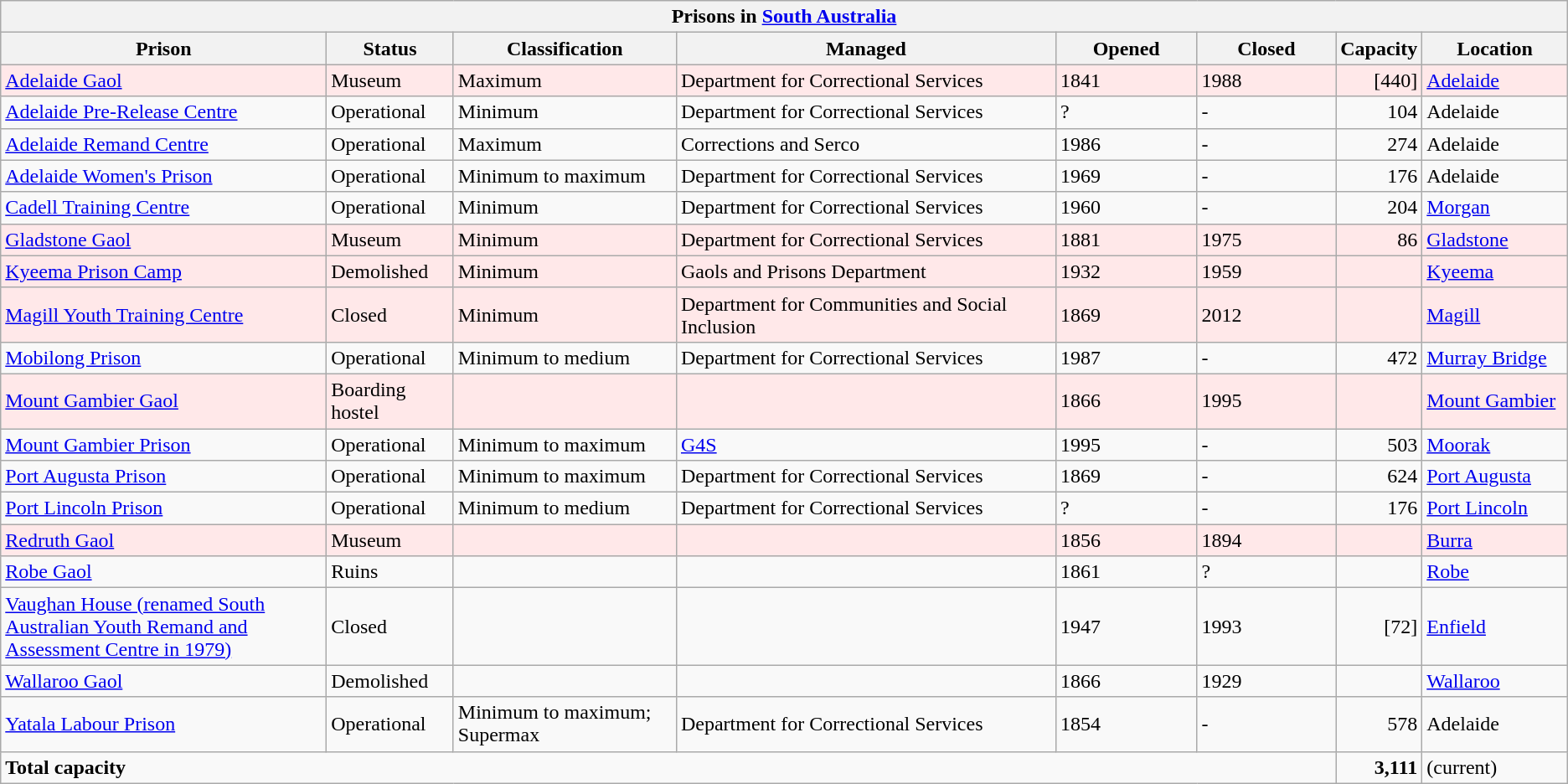<table class="wikitable sortable">
<tr>
<th bgcolor="#CCCCCC" colspan="8">Prisons in <a href='#'>South Australia</a></th>
</tr>
<tr bgcolor="#CCCCCC">
<th scope="col" width="320">Prison</th>
<th scope="col" width="100">Status</th>
<th scope="col" width="200">Classification</th>
<th scope="col" width="375">Managed</th>
<th scope="col" width="125">Opened</th>
<th scope="col" width="125">Closed</th>
<th scope="col" width="50">Capacity</th>
<th scope="col" width="125">Location</th>
</tr>
<tr bgcolor=#FFE8E9>
<td><a href='#'>Adelaide Gaol</a></td>
<td>Museum</td>
<td>Maximum</td>
<td>Department for Correctional Services</td>
<td>1841</td>
<td>1988</td>
<td align=right>[440]</td>
<td><a href='#'>Adelaide</a></td>
</tr>
<tr>
<td><a href='#'>Adelaide Pre-Release Centre</a></td>
<td>Operational</td>
<td>Minimum</td>
<td>Department for Correctional Services</td>
<td>?</td>
<td>-</td>
<td align=right>104</td>
<td>Adelaide</td>
</tr>
<tr>
<td><a href='#'>Adelaide Remand Centre</a></td>
<td>Operational</td>
<td>Maximum</td>
<td>Corrections and Serco</td>
<td>1986</td>
<td>-</td>
<td align=right>274</td>
<td>Adelaide</td>
</tr>
<tr>
<td><a href='#'>Adelaide Women's Prison</a></td>
<td>Operational</td>
<td>Minimum to maximum</td>
<td>Department for Correctional Services</td>
<td>1969</td>
<td>-</td>
<td align=right>176</td>
<td>Adelaide</td>
</tr>
<tr>
<td><a href='#'>Cadell Training Centre</a></td>
<td>Operational</td>
<td>Minimum</td>
<td>Department for Correctional Services</td>
<td>1960</td>
<td>-</td>
<td align=right>204</td>
<td><a href='#'>Morgan</a></td>
</tr>
<tr bgcolor=#FFE8E9>
<td><a href='#'>Gladstone Gaol</a></td>
<td>Museum</td>
<td>Minimum</td>
<td>Department for Correctional Services</td>
<td>1881</td>
<td>1975</td>
<td align=right>86</td>
<td><a href='#'>Gladstone</a></td>
</tr>
<tr bgcolor=#FFE8E9>
<td><a href='#'>Kyeema Prison Camp</a></td>
<td>Demolished</td>
<td>Minimum</td>
<td>Gaols and Prisons Department</td>
<td>1932</td>
<td>1959</td>
<td align=right></td>
<td><a href='#'>Kyeema</a></td>
</tr>
<tr bgcolor=#FFE8E9>
<td><a href='#'>Magill Youth Training Centre</a></td>
<td>Closed</td>
<td>Minimum</td>
<td>Department for Communities and Social Inclusion</td>
<td>1869</td>
<td>2012</td>
<td align=right></td>
<td><a href='#'>Magill</a></td>
</tr>
<tr>
<td><a href='#'>Mobilong Prison</a></td>
<td>Operational</td>
<td>Minimum to medium</td>
<td>Department for Correctional Services</td>
<td>1987</td>
<td>-</td>
<td align=right>472</td>
<td><a href='#'>Murray Bridge</a></td>
</tr>
<tr bgcolor=#FFE8E9>
<td><a href='#'>Mount Gambier Gaol</a></td>
<td>Boarding hostel</td>
<td></td>
<td></td>
<td>1866</td>
<td>1995</td>
<td></td>
<td><a href='#'>Mount Gambier</a></td>
</tr>
<tr>
<td><a href='#'>Mount Gambier Prison</a></td>
<td>Operational</td>
<td>Minimum to maximum</td>
<td><a href='#'>G4S</a></td>
<td>1995</td>
<td>-</td>
<td align=right>503</td>
<td><a href='#'>Moorak</a></td>
</tr>
<tr>
<td><a href='#'>Port Augusta Prison</a></td>
<td>Operational</td>
<td>Minimum to maximum</td>
<td>Department for Correctional Services</td>
<td>1869</td>
<td>-</td>
<td align=right>624</td>
<td><a href='#'>Port Augusta</a></td>
</tr>
<tr>
<td><a href='#'>Port Lincoln Prison</a></td>
<td>Operational</td>
<td>Minimum to medium</td>
<td>Department for Correctional Services</td>
<td>?</td>
<td>-</td>
<td align=right>176</td>
<td><a href='#'>Port Lincoln</a></td>
</tr>
<tr bgcolor=#FFE8E9>
<td><a href='#'>Redruth Gaol</a></td>
<td>Museum</td>
<td></td>
<td></td>
<td>1856</td>
<td>1894</td>
<td></td>
<td><a href='#'>Burra</a></td>
</tr>
<tr>
<td><a href='#'>Robe Gaol</a></td>
<td>Ruins</td>
<td></td>
<td></td>
<td>1861</td>
<td>?</td>
<td></td>
<td><a href='#'>Robe</a></td>
</tr>
<tr>
<td><a href='#'>Vaughan House (renamed South Australian Youth Remand and Assessment Centre in 1979)</a></td>
<td>Closed</td>
<td></td>
<td></td>
<td>1947</td>
<td>1993</td>
<td align=right>[72]</td>
<td><a href='#'>Enfield</a></td>
</tr>
<tr>
<td><a href='#'>Wallaroo Gaol</a></td>
<td>Demolished</td>
<td></td>
<td></td>
<td>1866</td>
<td>1929</td>
<td></td>
<td><a href='#'>Wallaroo</a></td>
</tr>
<tr>
<td><a href='#'>Yatala Labour Prison</a></td>
<td>Operational</td>
<td>Minimum to maximum; Supermax</td>
<td>Department for Correctional Services</td>
<td>1854</td>
<td>-</td>
<td align=right>578</td>
<td>Adelaide</td>
</tr>
<tr>
<td colspan=6><strong>Total capacity</strong></td>
<td align=right><strong>3,111</strong></td>
<td>(current)</td>
</tr>
</table>
